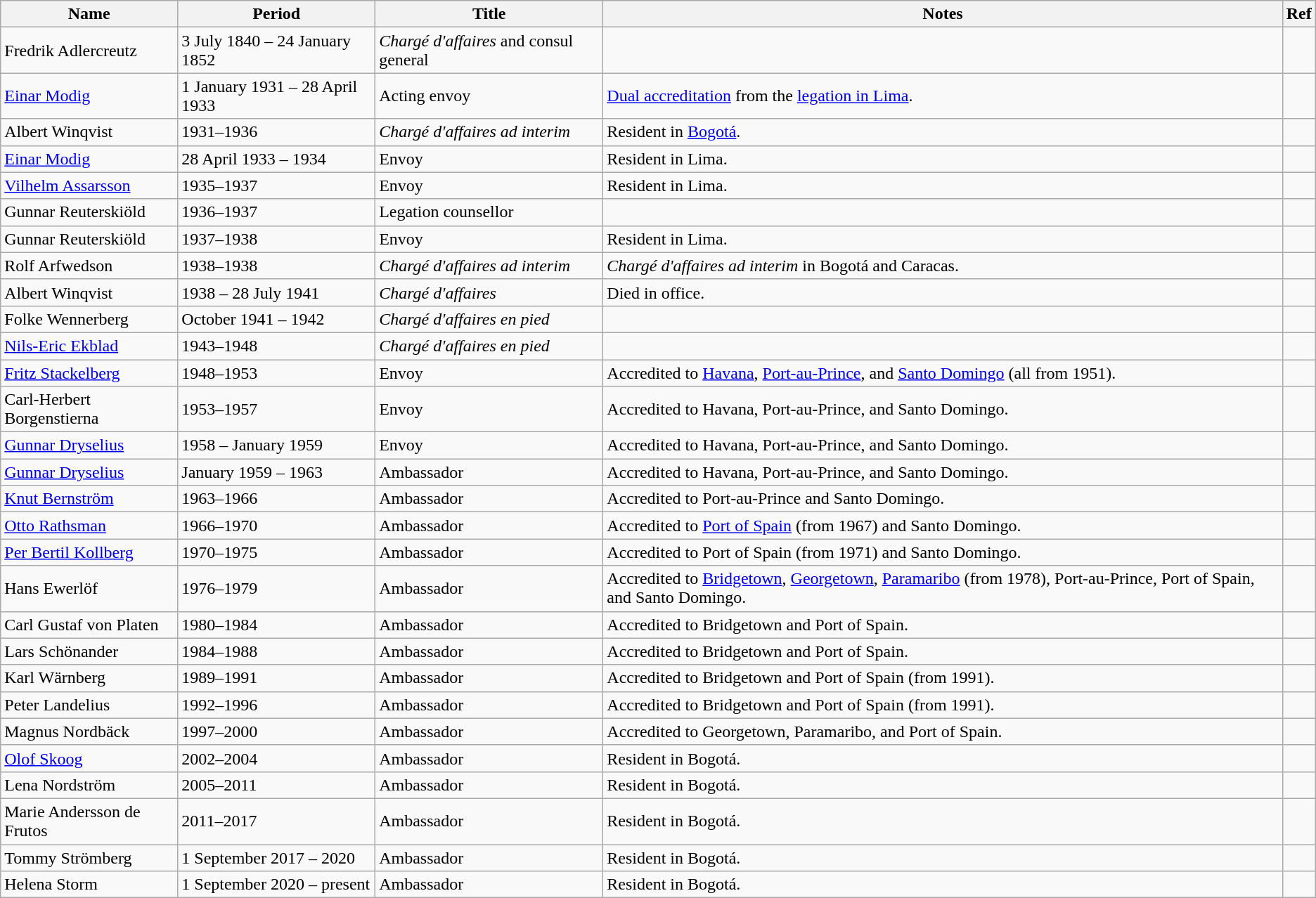<table class="wikitable">
<tr>
<th>Name</th>
<th>Period</th>
<th>Title</th>
<th>Notes</th>
<th>Ref</th>
</tr>
<tr>
<td>Fredrik Adlercreutz</td>
<td>3 July 1840 – 24 January 1852</td>
<td><em>Chargé d'affaires</em> and consul general</td>
<td></td>
<td></td>
</tr>
<tr>
<td><a href='#'>Einar Modig</a></td>
<td>1 January 1931 – 28 April 1933</td>
<td>Acting envoy</td>
<td><a href='#'>Dual accreditation</a> from the <a href='#'>legation in Lima</a>.</td>
<td></td>
</tr>
<tr>
<td>Albert Winqvist</td>
<td>1931–1936</td>
<td><em>Chargé d'affaires ad interim</em></td>
<td>Resident in <a href='#'>Bogotá</a>.</td>
<td></td>
</tr>
<tr>
<td><a href='#'>Einar Modig</a></td>
<td>28 April 1933 – 1934</td>
<td>Envoy</td>
<td>Resident in Lima.</td>
<td></td>
</tr>
<tr>
<td><a href='#'>Vilhelm Assarsson</a></td>
<td>1935–1937</td>
<td>Envoy</td>
<td>Resident in Lima.</td>
<td></td>
</tr>
<tr>
<td>Gunnar Reuterskiöld</td>
<td>1936–1937</td>
<td>Legation counsellor</td>
<td></td>
<td></td>
</tr>
<tr>
<td>Gunnar Reuterskiöld</td>
<td>1937–1938</td>
<td>Envoy</td>
<td>Resident in Lima.</td>
<td></td>
</tr>
<tr>
<td>Rolf Arfwedson</td>
<td>1938–1938</td>
<td><em>Chargé d'affaires ad interim</em></td>
<td><em>Chargé d'affaires ad interim</em> in Bogotá and Caracas.</td>
<td></td>
</tr>
<tr>
<td>Albert Winqvist</td>
<td>1938 – 28 July 1941</td>
<td><em>Chargé d'affaires</em></td>
<td>Died in office.</td>
<td></td>
</tr>
<tr>
<td>Folke Wennerberg</td>
<td>October 1941 – 1942</td>
<td><em>Chargé d'affaires en pied</em></td>
<td></td>
<td></td>
</tr>
<tr>
<td><a href='#'>Nils-Eric Ekblad</a></td>
<td>1943–1948</td>
<td><em>Chargé d'affaires en pied</em></td>
<td></td>
<td></td>
</tr>
<tr>
<td><a href='#'>Fritz Stackelberg</a></td>
<td>1948–1953</td>
<td>Envoy</td>
<td>Accredited to <a href='#'>Havana</a>, <a href='#'>Port-au-Prince</a>, and <a href='#'>Santo Domingo</a> (all from 1951).</td>
<td></td>
</tr>
<tr>
<td>Carl-Herbert Borgenstierna</td>
<td>1953–1957</td>
<td>Envoy</td>
<td>Accredited to Havana, Port-au-Prince, and Santo Domingo.</td>
<td></td>
</tr>
<tr>
<td><a href='#'>Gunnar Dryselius</a></td>
<td>1958 – January 1959</td>
<td>Envoy</td>
<td>Accredited to Havana, Port-au-Prince, and Santo Domingo.</td>
<td></td>
</tr>
<tr>
<td><a href='#'>Gunnar Dryselius</a></td>
<td>January 1959 – 1963</td>
<td>Ambassador</td>
<td>Accredited to Havana, Port-au-Prince, and Santo Domingo.</td>
<td></td>
</tr>
<tr>
<td><a href='#'>Knut Bernström</a></td>
<td>1963–1966</td>
<td>Ambassador</td>
<td>Accredited to Port-au-Prince and Santo Domingo.</td>
<td></td>
</tr>
<tr>
<td><a href='#'>Otto Rathsman</a></td>
<td>1966–1970</td>
<td>Ambassador</td>
<td>Accredited to <a href='#'>Port of Spain</a> (from 1967) and Santo Domingo.</td>
<td></td>
</tr>
<tr>
<td><a href='#'>Per Bertil Kollberg</a></td>
<td>1970–1975</td>
<td>Ambassador</td>
<td>Accredited to Port of Spain (from 1971) and Santo Domingo.</td>
<td></td>
</tr>
<tr>
<td>Hans Ewerlöf</td>
<td>1976–1979</td>
<td>Ambassador</td>
<td>Accredited to <a href='#'>Bridgetown</a>, <a href='#'>Georgetown</a>, <a href='#'>Paramaribo</a> (from 1978), Port-au-Prince, Port of Spain, and Santo Domingo.</td>
<td></td>
</tr>
<tr>
<td>Carl Gustaf von Platen</td>
<td>1980–1984</td>
<td>Ambassador</td>
<td>Accredited to Bridgetown and Port of Spain.</td>
<td></td>
</tr>
<tr>
<td>Lars Schönander</td>
<td>1984–1988</td>
<td>Ambassador</td>
<td>Accredited to Bridgetown and Port of Spain.</td>
<td></td>
</tr>
<tr>
<td>Karl Wärnberg</td>
<td>1989–1991</td>
<td>Ambassador</td>
<td>Accredited to Bridgetown and Port of Spain (from 1991).</td>
<td></td>
</tr>
<tr>
<td>Peter Landelius</td>
<td>1992–1996</td>
<td>Ambassador</td>
<td>Accredited to Bridgetown and Port of Spain (from 1991).</td>
<td></td>
</tr>
<tr>
<td>Magnus Nordbäck</td>
<td>1997–2000</td>
<td>Ambassador</td>
<td>Accredited to Georgetown, Paramaribo, and Port of Spain.</td>
<td></td>
</tr>
<tr>
<td><a href='#'>Olof Skoog</a></td>
<td>2002–2004</td>
<td>Ambassador</td>
<td>Resident in Bogotá.</td>
<td></td>
</tr>
<tr>
<td>Lena Nordström</td>
<td>2005–2011</td>
<td>Ambassador</td>
<td>Resident in Bogotá.</td>
<td></td>
</tr>
<tr>
<td>Marie Andersson de Frutos</td>
<td>2011–2017</td>
<td>Ambassador</td>
<td>Resident in Bogotá.</td>
<td></td>
</tr>
<tr>
<td>Tommy Strömberg</td>
<td>1 September 2017 – 2020</td>
<td>Ambassador</td>
<td>Resident in Bogotá.</td>
<td></td>
</tr>
<tr>
<td>Helena Storm</td>
<td>1 September 2020 – present</td>
<td>Ambassador</td>
<td>Resident in Bogotá.</td>
<td></td>
</tr>
</table>
